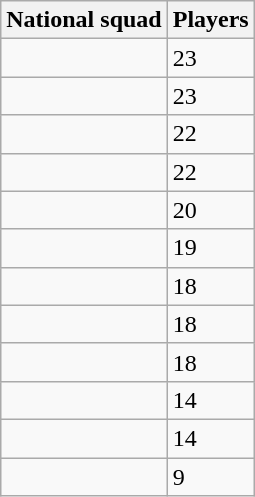<table class="wikitable sortable">
<tr>
<th>National squad</th>
<th>Players</th>
</tr>
<tr>
<td></td>
<td>23</td>
</tr>
<tr>
<td></td>
<td>23</td>
</tr>
<tr>
<td></td>
<td>22</td>
</tr>
<tr>
<td></td>
<td>22</td>
</tr>
<tr>
<td></td>
<td>20</td>
</tr>
<tr>
<td></td>
<td>19</td>
</tr>
<tr>
<td></td>
<td>18</td>
</tr>
<tr>
<td></td>
<td>18</td>
</tr>
<tr>
<td></td>
<td>18</td>
</tr>
<tr>
<td></td>
<td>14</td>
</tr>
<tr>
<td></td>
<td>14</td>
</tr>
<tr>
<td></td>
<td>9</td>
</tr>
</table>
